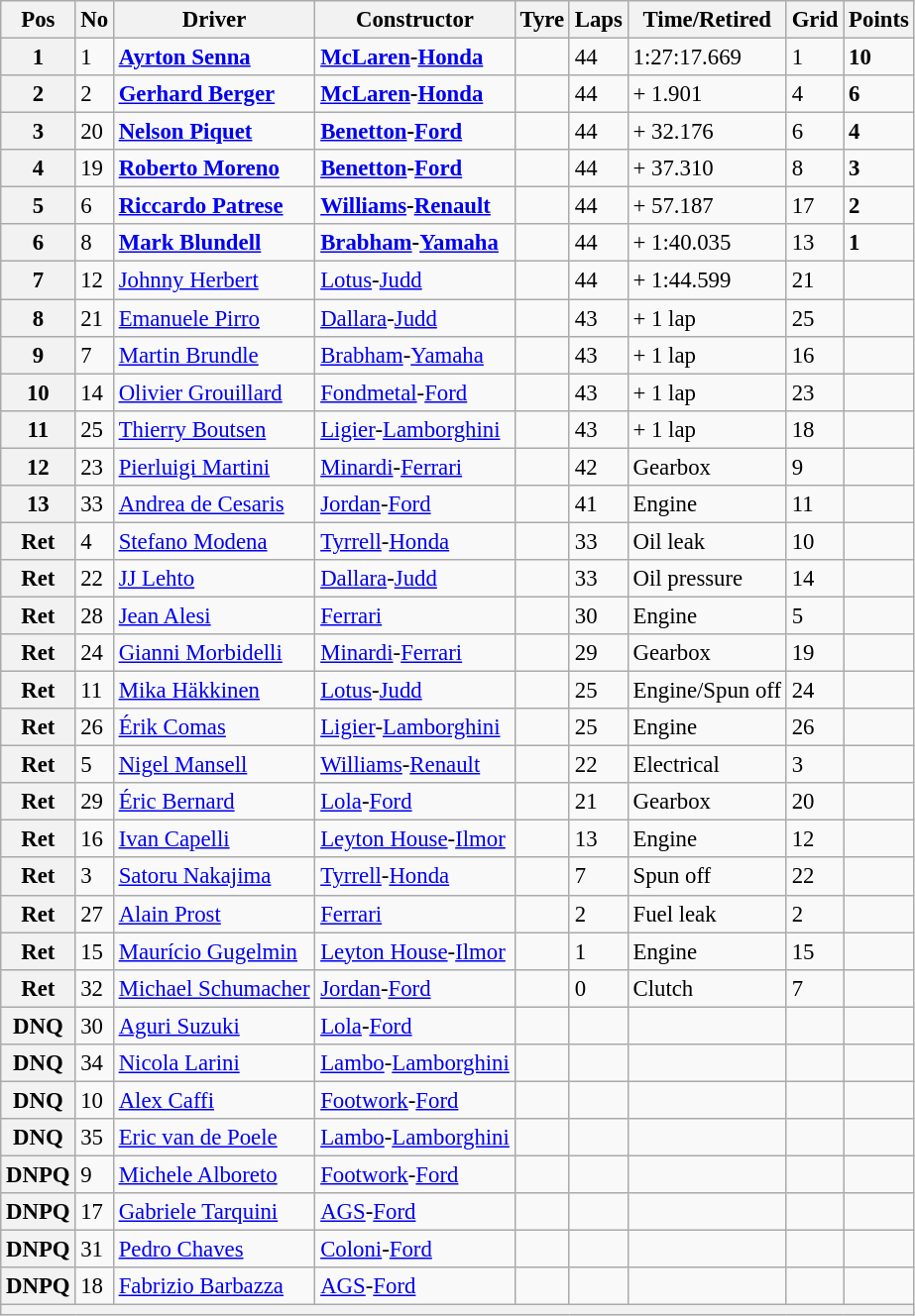<table class="wikitable" style="font-size: 95%;">
<tr>
<th>Pos</th>
<th>No</th>
<th>Driver</th>
<th>Constructor</th>
<th>Tyre</th>
<th>Laps</th>
<th>Time/Retired</th>
<th>Grid</th>
<th>Points</th>
</tr>
<tr>
<th>1</th>
<td>1</td>
<td> <strong><a href='#'>Ayrton Senna</a></strong></td>
<td><strong><a href='#'>McLaren</a>-<a href='#'>Honda</a></strong></td>
<td></td>
<td>44</td>
<td>1:27:17.669</td>
<td>1</td>
<td><strong>10</strong></td>
</tr>
<tr>
<th>2</th>
<td>2</td>
<td> <strong><a href='#'>Gerhard Berger</a></strong></td>
<td><strong><a href='#'>McLaren</a>-<a href='#'>Honda</a></strong></td>
<td></td>
<td>44</td>
<td>+ 1.901</td>
<td>4</td>
<td><strong>6</strong></td>
</tr>
<tr>
<th>3</th>
<td>20</td>
<td> <strong><a href='#'>Nelson Piquet</a></strong></td>
<td><strong><a href='#'>Benetton</a>-<a href='#'>Ford</a></strong></td>
<td></td>
<td>44</td>
<td>+ 32.176</td>
<td>6</td>
<td><strong>4</strong></td>
</tr>
<tr>
<th>4</th>
<td>19</td>
<td> <strong><a href='#'>Roberto Moreno</a></strong></td>
<td><strong><a href='#'>Benetton</a>-<a href='#'>Ford</a></strong></td>
<td></td>
<td>44</td>
<td>+ 37.310</td>
<td>8</td>
<td><strong>3</strong></td>
</tr>
<tr>
<th>5</th>
<td>6</td>
<td> <strong><a href='#'>Riccardo Patrese</a></strong></td>
<td><strong><a href='#'>Williams</a>-<a href='#'>Renault</a></strong></td>
<td></td>
<td>44</td>
<td>+ 57.187</td>
<td>17</td>
<td><strong>2</strong></td>
</tr>
<tr>
<th>6</th>
<td>8</td>
<td> <strong><a href='#'>Mark Blundell</a></strong></td>
<td><strong><a href='#'>Brabham</a>-<a href='#'>Yamaha</a></strong></td>
<td></td>
<td>44</td>
<td>+ 1:40.035</td>
<td>13</td>
<td><strong>1</strong></td>
</tr>
<tr>
<th>7</th>
<td>12</td>
<td> <a href='#'>Johnny Herbert</a></td>
<td><a href='#'>Lotus</a>-<a href='#'>Judd</a></td>
<td></td>
<td>44</td>
<td>+ 1:44.599</td>
<td>21</td>
<td></td>
</tr>
<tr>
<th>8</th>
<td>21</td>
<td> <a href='#'>Emanuele Pirro</a></td>
<td><a href='#'>Dallara</a>-<a href='#'>Judd</a></td>
<td></td>
<td>43</td>
<td>+ 1 lap</td>
<td>25</td>
<td></td>
</tr>
<tr>
<th>9</th>
<td>7</td>
<td> <a href='#'>Martin Brundle</a></td>
<td><a href='#'>Brabham</a>-<a href='#'>Yamaha</a></td>
<td></td>
<td>43</td>
<td>+ 1 lap</td>
<td>16</td>
<td></td>
</tr>
<tr>
<th>10</th>
<td>14</td>
<td> <a href='#'>Olivier Grouillard</a></td>
<td><a href='#'>Fondmetal</a>-<a href='#'>Ford</a></td>
<td></td>
<td>43</td>
<td>+ 1 lap</td>
<td>23</td>
<td></td>
</tr>
<tr>
<th>11</th>
<td>25</td>
<td> <a href='#'>Thierry Boutsen</a></td>
<td><a href='#'>Ligier</a>-<a href='#'>Lamborghini</a></td>
<td></td>
<td>43</td>
<td>+ 1 lap</td>
<td>18</td>
<td></td>
</tr>
<tr>
<th>12</th>
<td>23</td>
<td> <a href='#'>Pierluigi Martini</a></td>
<td><a href='#'>Minardi</a>-<a href='#'>Ferrari</a></td>
<td></td>
<td>42</td>
<td>Gearbox</td>
<td>9</td>
<td></td>
</tr>
<tr>
<th>13</th>
<td>33</td>
<td> <a href='#'>Andrea de Cesaris</a></td>
<td><a href='#'>Jordan</a>-<a href='#'>Ford</a></td>
<td></td>
<td>41</td>
<td>Engine</td>
<td>11</td>
<td></td>
</tr>
<tr>
<th>Ret</th>
<td>4</td>
<td> <a href='#'>Stefano Modena</a></td>
<td><a href='#'>Tyrrell</a>-<a href='#'>Honda</a></td>
<td></td>
<td>33</td>
<td>Oil leak</td>
<td>10</td>
<td></td>
</tr>
<tr>
<th>Ret</th>
<td>22</td>
<td> <a href='#'>JJ Lehto</a></td>
<td><a href='#'>Dallara</a>-<a href='#'>Judd</a></td>
<td></td>
<td>33</td>
<td>Oil pressure</td>
<td>14</td>
<td></td>
</tr>
<tr>
<th>Ret</th>
<td>28</td>
<td> <a href='#'>Jean Alesi</a></td>
<td><a href='#'>Ferrari</a></td>
<td></td>
<td>30</td>
<td>Engine</td>
<td>5</td>
<td></td>
</tr>
<tr>
<th>Ret</th>
<td>24</td>
<td> <a href='#'>Gianni Morbidelli</a></td>
<td><a href='#'>Minardi</a>-<a href='#'>Ferrari</a></td>
<td></td>
<td>29</td>
<td>Gearbox</td>
<td>19</td>
<td></td>
</tr>
<tr>
<th>Ret</th>
<td>11</td>
<td> <a href='#'>Mika Häkkinen</a></td>
<td><a href='#'>Lotus</a>-<a href='#'>Judd</a></td>
<td></td>
<td>25</td>
<td>Engine/Spun off</td>
<td>24</td>
<td></td>
</tr>
<tr>
<th>Ret</th>
<td>26</td>
<td> <a href='#'>Érik Comas</a></td>
<td><a href='#'>Ligier</a>-<a href='#'>Lamborghini</a></td>
<td></td>
<td>25</td>
<td>Engine</td>
<td>26</td>
<td></td>
</tr>
<tr>
<th>Ret</th>
<td>5</td>
<td> <a href='#'>Nigel Mansell</a></td>
<td><a href='#'>Williams</a>-<a href='#'>Renault</a></td>
<td></td>
<td>22</td>
<td>Electrical</td>
<td>3</td>
<td></td>
</tr>
<tr>
<th>Ret</th>
<td>29</td>
<td> <a href='#'>Éric Bernard</a></td>
<td><a href='#'>Lola</a>-<a href='#'>Ford</a></td>
<td></td>
<td>21</td>
<td>Gearbox</td>
<td>20</td>
<td></td>
</tr>
<tr>
<th>Ret</th>
<td>16</td>
<td> <a href='#'>Ivan Capelli</a></td>
<td><a href='#'>Leyton House</a>-<a href='#'>Ilmor</a></td>
<td></td>
<td>13</td>
<td>Engine</td>
<td>12</td>
<td></td>
</tr>
<tr>
<th>Ret</th>
<td>3</td>
<td> <a href='#'>Satoru Nakajima</a></td>
<td><a href='#'>Tyrrell</a>-<a href='#'>Honda</a></td>
<td></td>
<td>7</td>
<td>Spun off</td>
<td>22</td>
<td></td>
</tr>
<tr>
<th>Ret</th>
<td>27</td>
<td> <a href='#'>Alain Prost</a></td>
<td><a href='#'>Ferrari</a></td>
<td></td>
<td>2</td>
<td>Fuel leak</td>
<td>2</td>
<td></td>
</tr>
<tr>
<th>Ret</th>
<td>15</td>
<td> <a href='#'>Maurício Gugelmin</a></td>
<td><a href='#'>Leyton House</a>-<a href='#'>Ilmor</a></td>
<td></td>
<td>1</td>
<td>Engine</td>
<td>15</td>
<td></td>
</tr>
<tr>
<th>Ret</th>
<td>32</td>
<td> <a href='#'>Michael Schumacher</a></td>
<td><a href='#'>Jordan</a>-<a href='#'>Ford</a></td>
<td></td>
<td>0</td>
<td>Clutch</td>
<td>7</td>
<td></td>
</tr>
<tr>
<th>DNQ</th>
<td>30</td>
<td> <a href='#'>Aguri Suzuki</a></td>
<td><a href='#'>Lola</a>-<a href='#'>Ford</a></td>
<td></td>
<td></td>
<td></td>
<td></td>
<td></td>
</tr>
<tr>
<th>DNQ</th>
<td>34</td>
<td> <a href='#'>Nicola Larini</a></td>
<td><a href='#'>Lambo</a>-<a href='#'>Lamborghini</a></td>
<td></td>
<td></td>
<td></td>
<td></td>
<td></td>
</tr>
<tr>
<th>DNQ</th>
<td>10</td>
<td> <a href='#'>Alex Caffi</a></td>
<td><a href='#'>Footwork</a>-<a href='#'>Ford</a></td>
<td></td>
<td></td>
<td></td>
<td></td>
<td></td>
</tr>
<tr>
<th>DNQ</th>
<td>35</td>
<td> <a href='#'>Eric van de Poele</a></td>
<td><a href='#'>Lambo</a>-<a href='#'>Lamborghini</a></td>
<td></td>
<td></td>
<td></td>
<td></td>
<td></td>
</tr>
<tr>
<th>DNPQ</th>
<td>9</td>
<td> <a href='#'>Michele Alboreto</a></td>
<td><a href='#'>Footwork</a>-<a href='#'>Ford</a></td>
<td></td>
<td></td>
<td></td>
<td></td>
<td></td>
</tr>
<tr>
<th>DNPQ</th>
<td>17</td>
<td> <a href='#'>Gabriele Tarquini</a></td>
<td><a href='#'>AGS</a>-<a href='#'>Ford</a></td>
<td></td>
<td></td>
<td></td>
<td></td>
<td></td>
</tr>
<tr>
<th>DNPQ</th>
<td>31</td>
<td> <a href='#'>Pedro Chaves</a></td>
<td><a href='#'>Coloni</a>-<a href='#'>Ford</a></td>
<td></td>
<td></td>
<td></td>
<td></td>
<td></td>
</tr>
<tr>
<th>DNPQ</th>
<td>18</td>
<td> <a href='#'>Fabrizio Barbazza</a></td>
<td><a href='#'>AGS</a>-<a href='#'>Ford</a></td>
<td></td>
<td></td>
<td></td>
<td></td>
<td></td>
</tr>
<tr>
<th colspan="9"></th>
</tr>
</table>
